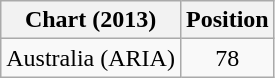<table class="wikitable">
<tr>
<th>Chart (2013)</th>
<th>Position</th>
</tr>
<tr>
<td>Australia (ARIA)</td>
<td style="text-align:center">78</td>
</tr>
</table>
